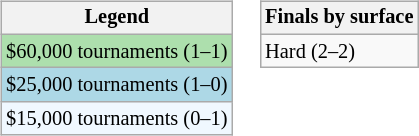<table>
<tr style="vertical-align:top">
<td><br><table class="wikitable" style=font-size:85%>
<tr>
<th>Legend</th>
</tr>
<tr style="background:#addfad;">
<td>$60,000 tournaments (1–1)</td>
</tr>
<tr style="background:lightblue;">
<td>$25,000 tournaments (1–0)</td>
</tr>
<tr style="background:#f0f8ff;">
<td>$15,000 tournaments (0–1)</td>
</tr>
</table>
</td>
<td><br><table class="wikitable" style=font-size:85%>
<tr>
<th>Finals by surface</th>
</tr>
<tr>
<td>Hard (2–2)</td>
</tr>
</table>
</td>
</tr>
</table>
